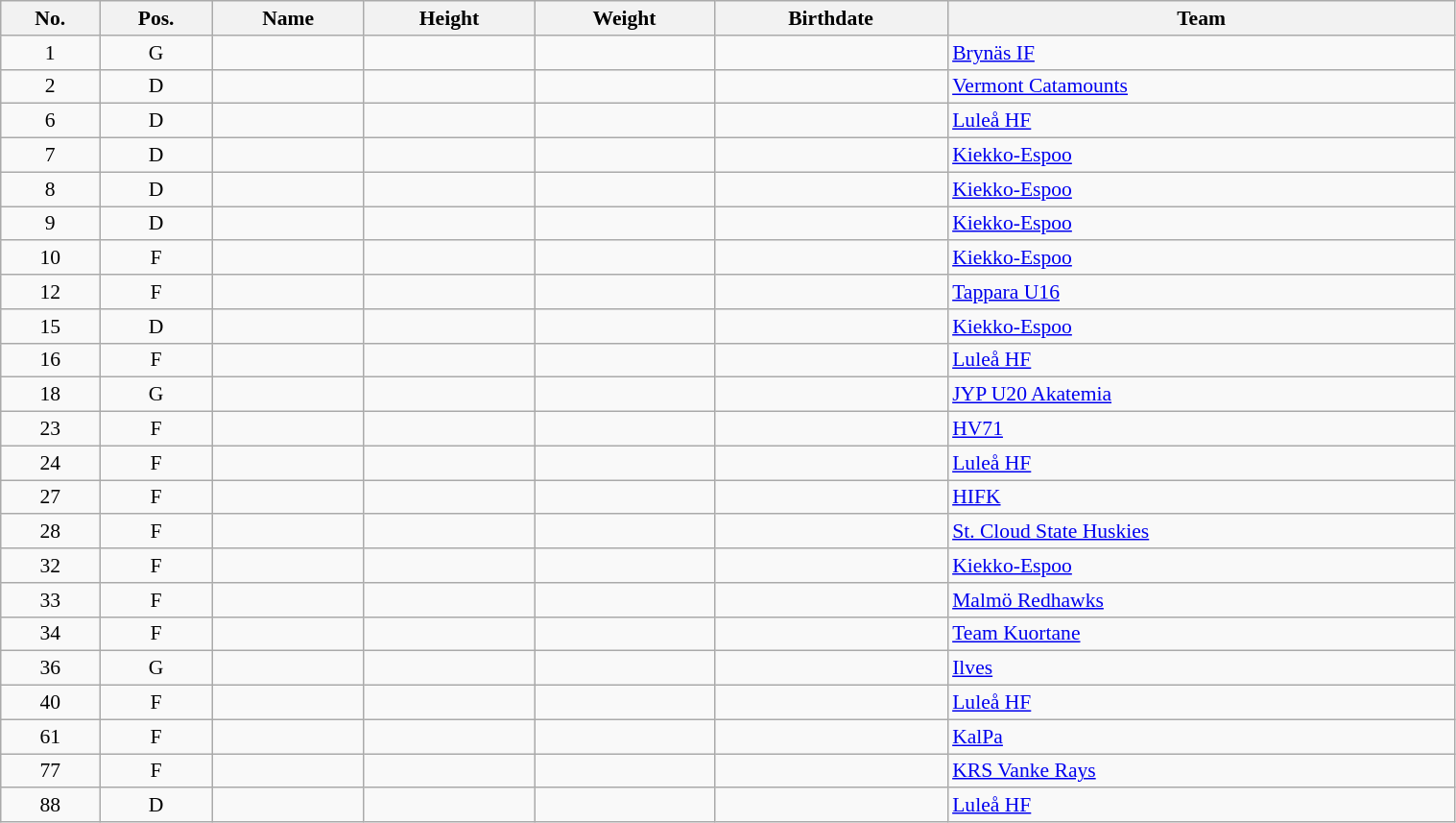<table class="wikitable sortable" width="80%" style="font-size: 90%; text-align: center;">
<tr>
<th>No.</th>
<th>Pos.</th>
<th>Name</th>
<th>Height</th>
<th>Weight</th>
<th>Birthdate</th>
<th>Team</th>
</tr>
<tr>
<td>1</td>
<td>G</td>
<td align=left></td>
<td></td>
<td></td>
<td align=right></td>
<td style="text-align:left;"> <a href='#'>Brynäs IF</a></td>
</tr>
<tr>
<td>2</td>
<td>D</td>
<td align=left></td>
<td></td>
<td></td>
<td align=right></td>
<td style="text-align:left;"> <a href='#'>Vermont Catamounts</a></td>
</tr>
<tr>
<td>6</td>
<td>D</td>
<td align=left></td>
<td></td>
<td></td>
<td align=right></td>
<td style="text-align:left;"> <a href='#'>Luleå HF</a></td>
</tr>
<tr>
<td>7</td>
<td>D</td>
<td align=left></td>
<td></td>
<td></td>
<td align=right></td>
<td style="text-align:left;"> <a href='#'>Kiekko-Espoo</a></td>
</tr>
<tr>
<td>8</td>
<td>D</td>
<td align=left></td>
<td></td>
<td></td>
<td align=right></td>
<td style="text-align:left;"> <a href='#'>Kiekko-Espoo</a></td>
</tr>
<tr>
<td>9</td>
<td>D</td>
<td align=left></td>
<td></td>
<td></td>
<td align=right></td>
<td style="text-align:left;"> <a href='#'>Kiekko-Espoo</a></td>
</tr>
<tr>
<td>10</td>
<td>F</td>
<td align=left></td>
<td></td>
<td></td>
<td align=right></td>
<td style="text-align:left;"> <a href='#'>Kiekko-Espoo</a></td>
</tr>
<tr>
<td>12</td>
<td>F</td>
<td align=left></td>
<td></td>
<td></td>
<td align=right></td>
<td style="text-align:left;"> <a href='#'>Tappara U16</a></td>
</tr>
<tr>
<td>15</td>
<td>D</td>
<td align=left></td>
<td></td>
<td></td>
<td align=right></td>
<td style="text-align:left;"> <a href='#'>Kiekko-Espoo</a></td>
</tr>
<tr>
<td>16</td>
<td>F</td>
<td align=left></td>
<td></td>
<td></td>
<td align=right></td>
<td style="text-align:left;"> <a href='#'>Luleå HF</a></td>
</tr>
<tr>
<td>18</td>
<td>G</td>
<td align=left></td>
<td></td>
<td></td>
<td align=right></td>
<td style="text-align:left;"> <a href='#'>JYP U20 Akatemia</a></td>
</tr>
<tr>
<td>23</td>
<td>F</td>
<td align=left></td>
<td></td>
<td></td>
<td align=right></td>
<td style="text-align:left;"> <a href='#'>HV71</a></td>
</tr>
<tr>
<td>24</td>
<td>F</td>
<td align=left></td>
<td></td>
<td></td>
<td align=right></td>
<td style="text-align:left;"> <a href='#'>Luleå HF</a></td>
</tr>
<tr>
<td>27</td>
<td>F</td>
<td align=left></td>
<td></td>
<td></td>
<td align=right></td>
<td style="text-align:left;"> <a href='#'>HIFK</a></td>
</tr>
<tr>
<td>28</td>
<td>F</td>
<td align=left></td>
<td></td>
<td></td>
<td align=right></td>
<td style="text-align:left;"> <a href='#'>St. Cloud State Huskies</a></td>
</tr>
<tr>
<td>32</td>
<td>F</td>
<td align=left></td>
<td></td>
<td></td>
<td align=right></td>
<td style="text-align:left;"> <a href='#'>Kiekko-Espoo</a></td>
</tr>
<tr>
<td>33</td>
<td>F</td>
<td align=left></td>
<td></td>
<td></td>
<td align=right></td>
<td style="text-align:left;"> <a href='#'>Malmö Redhawks</a></td>
</tr>
<tr>
<td>34</td>
<td>F</td>
<td align=left></td>
<td></td>
<td></td>
<td align=right></td>
<td style="text-align:left;"> <a href='#'>Team Kuortane</a></td>
</tr>
<tr>
<td>36</td>
<td>G</td>
<td align=left></td>
<td></td>
<td></td>
<td align=right></td>
<td style="text-align:left;"> <a href='#'>Ilves</a></td>
</tr>
<tr>
<td>40</td>
<td>F</td>
<td align=left></td>
<td></td>
<td></td>
<td align=right></td>
<td style="text-align:left;"> <a href='#'>Luleå HF</a></td>
</tr>
<tr>
<td>61</td>
<td>F</td>
<td align=left></td>
<td></td>
<td></td>
<td align=right></td>
<td style="text-align:left;"> <a href='#'>KalPa</a></td>
</tr>
<tr>
<td>77</td>
<td>F</td>
<td align=left></td>
<td></td>
<td></td>
<td align=right></td>
<td style="text-align:left;"> <a href='#'>KRS Vanke Rays</a></td>
</tr>
<tr>
<td>88</td>
<td>D</td>
<td align=left></td>
<td></td>
<td></td>
<td align=right></td>
<td style="text-align:left;"> <a href='#'>Luleå HF</a></td>
</tr>
</table>
